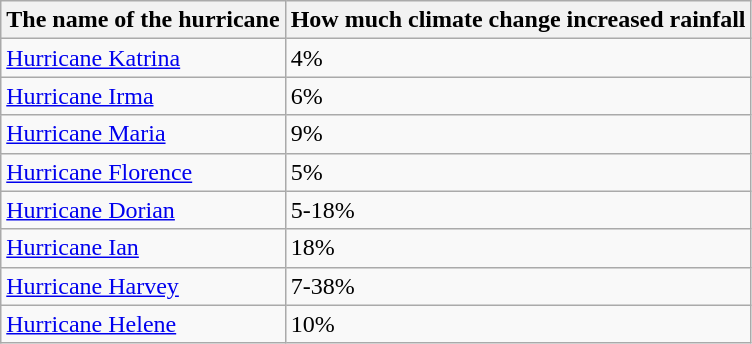<table class="wikitable">
<tr>
<th>The name of the hurricane</th>
<th>How much climate change increased rainfall</th>
</tr>
<tr>
<td><a href='#'>Hurricane Katrina</a></td>
<td>4%</td>
</tr>
<tr>
<td><a href='#'>Hurricane Irma</a></td>
<td>6%</td>
</tr>
<tr>
<td><a href='#'>Hurricane Maria</a></td>
<td>9%</td>
</tr>
<tr>
<td><a href='#'>Hurricane Florence</a></td>
<td>5%</td>
</tr>
<tr>
<td><a href='#'>Hurricane Dorian</a></td>
<td>5-18%</td>
</tr>
<tr>
<td><a href='#'>Hurricane Ian</a></td>
<td>18%</td>
</tr>
<tr>
<td><a href='#'>Hurricane Harvey</a></td>
<td>7-38%</td>
</tr>
<tr>
<td><a href='#'>Hurricane Helene</a></td>
<td>10%</td>
</tr>
</table>
